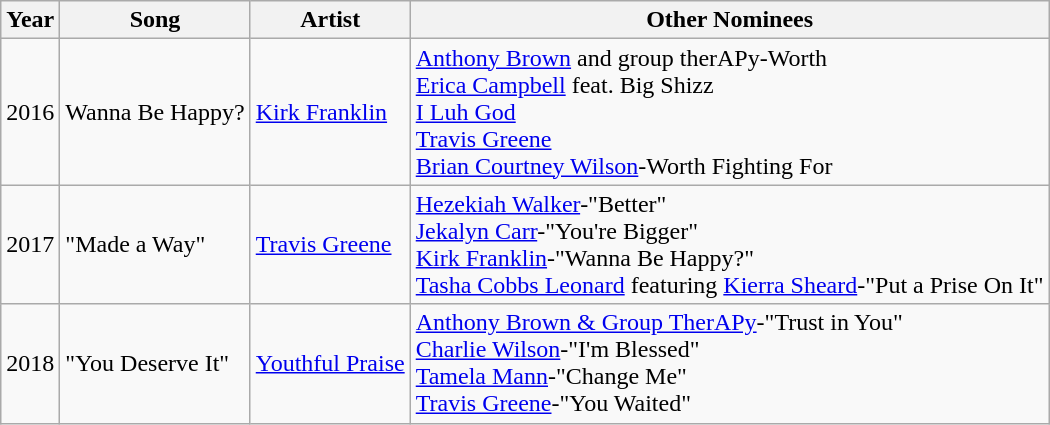<table class="wikitable">
<tr>
<th>Year</th>
<th>Song</th>
<th>Artist</th>
<th>Other Nominees</th>
</tr>
<tr>
<td>2016</td>
<td>Wanna Be Happy?</td>
<td><a href='#'>Kirk Franklin</a></td>
<td><a href='#'>Anthony Brown</a> and group therAPy-Worth<br><a href='#'>Erica Campbell</a> feat. Big Shizz<br><a href='#'>I Luh God</a><br><a href='#'>Travis Greene</a><br><a href='#'>Brian Courtney Wilson</a>-Worth Fighting For</td>
</tr>
<tr>
<td>2017</td>
<td>"Made a Way"</td>
<td><a href='#'>Travis Greene</a></td>
<td><a href='#'>Hezekiah Walker</a>-"Better"<br><a href='#'>Jekalyn Carr</a>-"You're Bigger"<br><a href='#'>Kirk Franklin</a>-"Wanna Be Happy?"<br><a href='#'>Tasha Cobbs Leonard</a> featuring <a href='#'>Kierra Sheard</a>-"Put a Prise On It"</td>
</tr>
<tr>
<td>2018</td>
<td>"You Deserve It"</td>
<td><a href='#'>Youthful Praise</a></td>
<td><a href='#'>Anthony Brown & Group TherAPy</a>-"Trust in You"<br><a href='#'>Charlie Wilson</a>-"I'm Blessed"<br><a href='#'>Tamela Mann</a>-"Change Me"<br><a href='#'>Travis Greene</a>-"You Waited"</td>
</tr>
</table>
